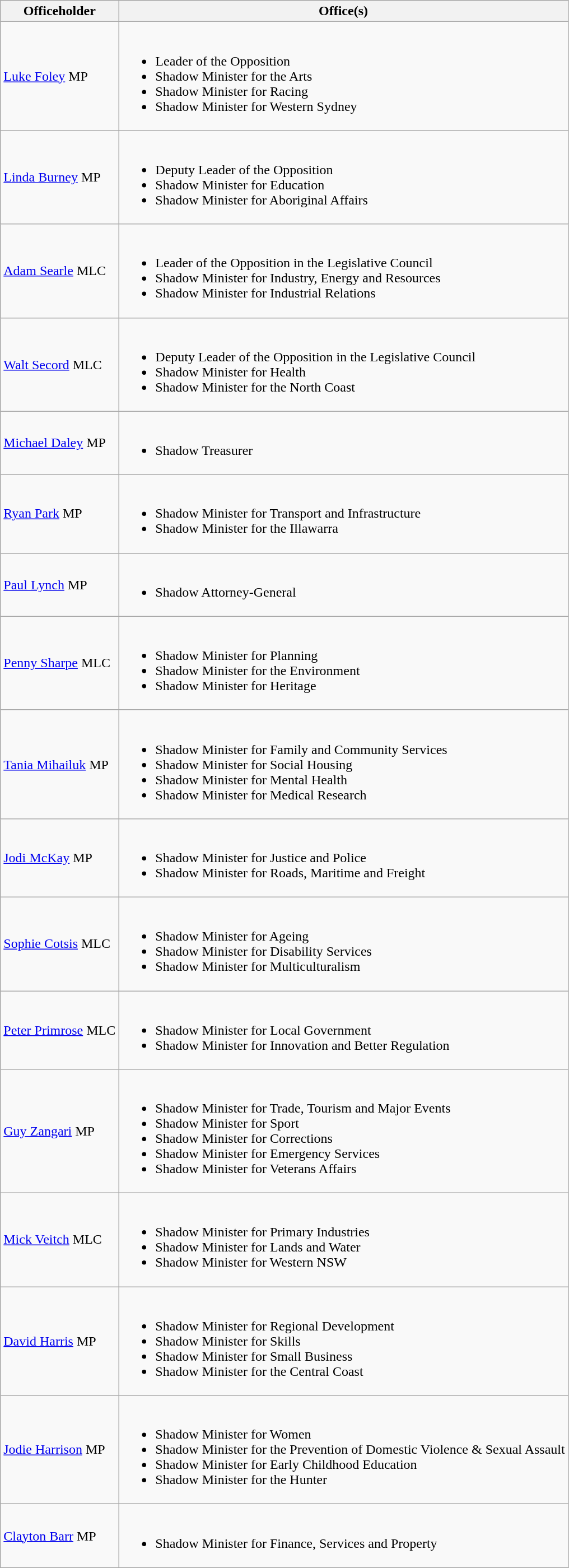<table class="wikitable">
<tr>
<th>Officeholder</th>
<th>Office(s)</th>
</tr>
<tr>
<td><a href='#'>Luke Foley</a> MP</td>
<td><br><ul><li>Leader of the Opposition</li><li>Shadow Minister for the Arts</li><li>Shadow Minister for Racing</li><li>Shadow Minister for Western Sydney</li></ul></td>
</tr>
<tr>
<td><a href='#'>Linda Burney</a> MP</td>
<td><br><ul><li>Deputy Leader of the Opposition</li><li>Shadow Minister for Education</li><li>Shadow Minister for Aboriginal Affairs</li></ul></td>
</tr>
<tr>
<td><a href='#'>Adam Searle</a> MLC</td>
<td><br><ul><li>Leader of the Opposition in the Legislative Council</li><li>Shadow Minister for Industry, Energy and Resources</li><li>Shadow Minister for Industrial Relations</li></ul></td>
</tr>
<tr>
<td><a href='#'>Walt Secord</a> MLC</td>
<td><br><ul><li>Deputy Leader of the Opposition in the Legislative Council</li><li>Shadow Minister for Health</li><li>Shadow Minister for the North Coast</li></ul></td>
</tr>
<tr>
<td><a href='#'>Michael Daley</a> MP</td>
<td><br><ul><li>Shadow Treasurer</li></ul></td>
</tr>
<tr>
<td><a href='#'>Ryan Park</a> MP</td>
<td><br><ul><li>Shadow Minister for Transport and Infrastructure</li><li>Shadow Minister for the Illawarra</li></ul></td>
</tr>
<tr>
<td><a href='#'>Paul Lynch</a> MP</td>
<td><br><ul><li>Shadow Attorney-General</li></ul></td>
</tr>
<tr>
<td><a href='#'>Penny Sharpe</a> MLC</td>
<td><br><ul><li>Shadow Minister for Planning</li><li>Shadow Minister for the Environment</li><li>Shadow Minister for Heritage</li></ul></td>
</tr>
<tr>
<td><a href='#'>Tania Mihailuk</a> MP</td>
<td><br><ul><li>Shadow Minister for Family and Community Services</li><li>Shadow Minister for Social Housing</li><li>Shadow Minister for Mental Health</li><li>Shadow Minister for Medical Research</li></ul></td>
</tr>
<tr>
<td><a href='#'>Jodi McKay</a> MP</td>
<td><br><ul><li>Shadow Minister for Justice and Police</li><li>Shadow Minister for Roads, Maritime and Freight</li></ul></td>
</tr>
<tr>
<td><a href='#'>Sophie Cotsis</a> MLC</td>
<td><br><ul><li>Shadow Minister for Ageing</li><li>Shadow Minister for Disability Services</li><li>Shadow Minister for Multiculturalism</li></ul></td>
</tr>
<tr>
<td><a href='#'>Peter Primrose</a> MLC</td>
<td><br><ul><li>Shadow Minister for Local Government</li><li>Shadow Minister for Innovation and Better Regulation</li></ul></td>
</tr>
<tr>
<td><a href='#'>Guy Zangari</a> MP</td>
<td><br><ul><li>Shadow Minister for Trade, Tourism and Major Events</li><li>Shadow Minister for Sport</li><li>Shadow Minister for Corrections</li><li>Shadow Minister for Emergency Services</li><li>Shadow Minister for Veterans Affairs</li></ul></td>
</tr>
<tr>
<td><a href='#'>Mick Veitch</a> MLC</td>
<td><br><ul><li>Shadow Minister for Primary Industries</li><li>Shadow Minister for Lands and Water</li><li>Shadow Minister for Western NSW</li></ul></td>
</tr>
<tr>
<td><a href='#'>David Harris</a> MP</td>
<td><br><ul><li>Shadow Minister for Regional Development</li><li>Shadow Minister for Skills</li><li>Shadow Minister for Small Business</li><li>Shadow Minister for the Central Coast</li></ul></td>
</tr>
<tr>
<td><a href='#'>Jodie Harrison</a> MP</td>
<td><br><ul><li>Shadow Minister for Women</li><li>Shadow Minister for the Prevention of Domestic Violence & Sexual Assault</li><li>Shadow Minister for Early Childhood Education</li><li>Shadow Minister for the Hunter</li></ul></td>
</tr>
<tr>
<td><a href='#'>Clayton Barr</a> MP</td>
<td><br><ul><li>Shadow Minister for Finance, Services and Property</li></ul></td>
</tr>
</table>
